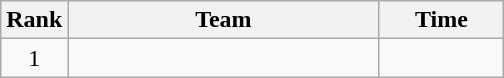<table class="wikitable">
<tr>
<th>Rank</th>
<th>Team</th>
<th>Time</th>
</tr>
<tr>
<td align=center>1</td>
<td width=200> </td>
<td width=76></td>
</tr>
</table>
